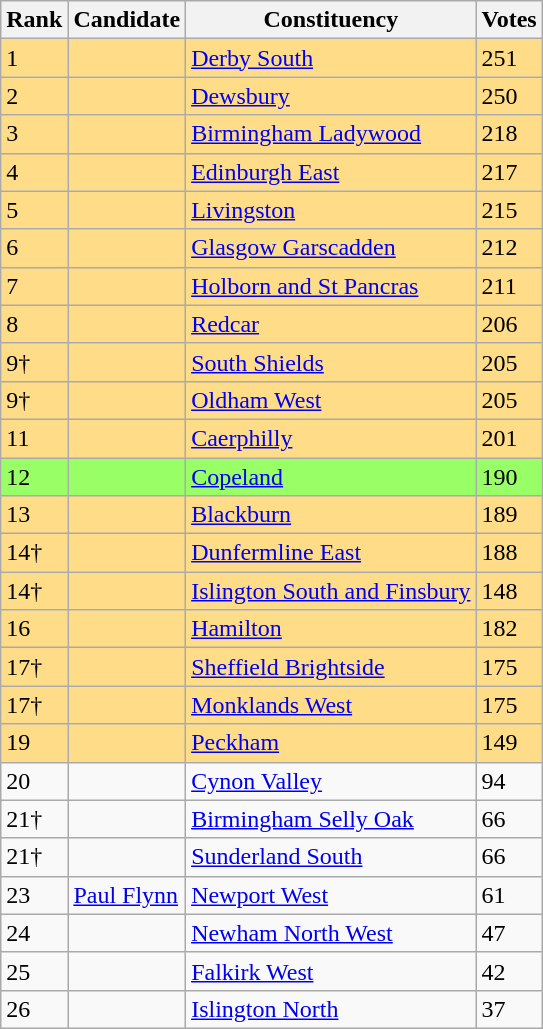<table class="wikitable sortable">
<tr>
<th>Rank<br></th>
<th>Candidate<br></th>
<th>Constituency<br></th>
<th>Votes<br></th>
</tr>
<tr bgcolor=ffdd88>
<td>1</td>
<td></td>
<td><a href='#'>Derby South</a></td>
<td>251</td>
</tr>
<tr bgcolor=ffdd88>
<td>2</td>
<td></td>
<td><a href='#'>Dewsbury</a></td>
<td>250</td>
</tr>
<tr bgcolor=ffdd88>
<td>3</td>
<td></td>
<td><a href='#'>Birmingham Ladywood</a></td>
<td>218</td>
</tr>
<tr bgcolor=ffdd88>
<td>4</td>
<td></td>
<td><a href='#'>Edinburgh East</a></td>
<td>217</td>
</tr>
<tr bgcolor=ffdd88>
<td>5</td>
<td></td>
<td><a href='#'>Livingston</a></td>
<td>215</td>
</tr>
<tr bgcolor=ffdd88>
<td>6</td>
<td></td>
<td><a href='#'>Glasgow Garscadden</a></td>
<td>212</td>
</tr>
<tr bgcolor=ffdd88>
<td>7</td>
<td></td>
<td><a href='#'>Holborn and St Pancras</a></td>
<td>211</td>
</tr>
<tr bgcolor=ffdd88>
<td>8</td>
<td></td>
<td><a href='#'>Redcar</a></td>
<td>206</td>
</tr>
<tr bgcolor=ffdd88>
<td>9†</td>
<td></td>
<td><a href='#'>South Shields</a></td>
<td>205</td>
</tr>
<tr bgcolor=ffdd88>
<td>9†</td>
<td></td>
<td><a href='#'>Oldham West</a></td>
<td>205</td>
</tr>
<tr bgcolor=ffdd88>
<td>11</td>
<td></td>
<td><a href='#'>Caerphilly</a></td>
<td>201</td>
</tr>
<tr bgcolor=99ff66>
<td>12</td>
<td></td>
<td><a href='#'>Copeland</a></td>
<td>190</td>
</tr>
<tr bgcolor=ffdd88>
<td>13</td>
<td></td>
<td><a href='#'>Blackburn</a></td>
<td>189</td>
</tr>
<tr bgcolor=ffdd88>
<td>14†</td>
<td></td>
<td><a href='#'>Dunfermline East</a></td>
<td>188</td>
</tr>
<tr bgcolor=ffdd88>
<td>14†</td>
<td></td>
<td><a href='#'>Islington South and Finsbury</a></td>
<td>148</td>
</tr>
<tr bgcolor=ffdd88>
<td>16</td>
<td></td>
<td><a href='#'>Hamilton</a></td>
<td>182</td>
</tr>
<tr bgcolor=ffdd88>
<td>17†</td>
<td></td>
<td><a href='#'>Sheffield Brightside</a></td>
<td>175</td>
</tr>
<tr bgcolor=ffdd88>
<td>17†</td>
<td></td>
<td><a href='#'>Monklands West</a></td>
<td>175</td>
</tr>
<tr bgcolor=ffdd88>
<td>19</td>
<td></td>
<td><a href='#'>Peckham</a></td>
<td>149</td>
</tr>
<tr>
<td>20</td>
<td></td>
<td><a href='#'>Cynon Valley</a></td>
<td>94</td>
</tr>
<tr>
<td>21†</td>
<td></td>
<td><a href='#'>Birmingham Selly Oak</a></td>
<td>66</td>
</tr>
<tr>
<td>21†</td>
<td></td>
<td><a href='#'>Sunderland South</a></td>
<td>66</td>
</tr>
<tr>
<td>23</td>
<td><a href='#'>Paul Flynn</a></td>
<td><a href='#'>Newport West</a></td>
<td>61</td>
</tr>
<tr>
<td>24</td>
<td></td>
<td><a href='#'>Newham North West</a></td>
<td>47</td>
</tr>
<tr>
<td>25</td>
<td></td>
<td><a href='#'>Falkirk West</a></td>
<td>42</td>
</tr>
<tr>
<td>26</td>
<td></td>
<td><a href='#'>Islington North</a></td>
<td>37</td>
</tr>
</table>
